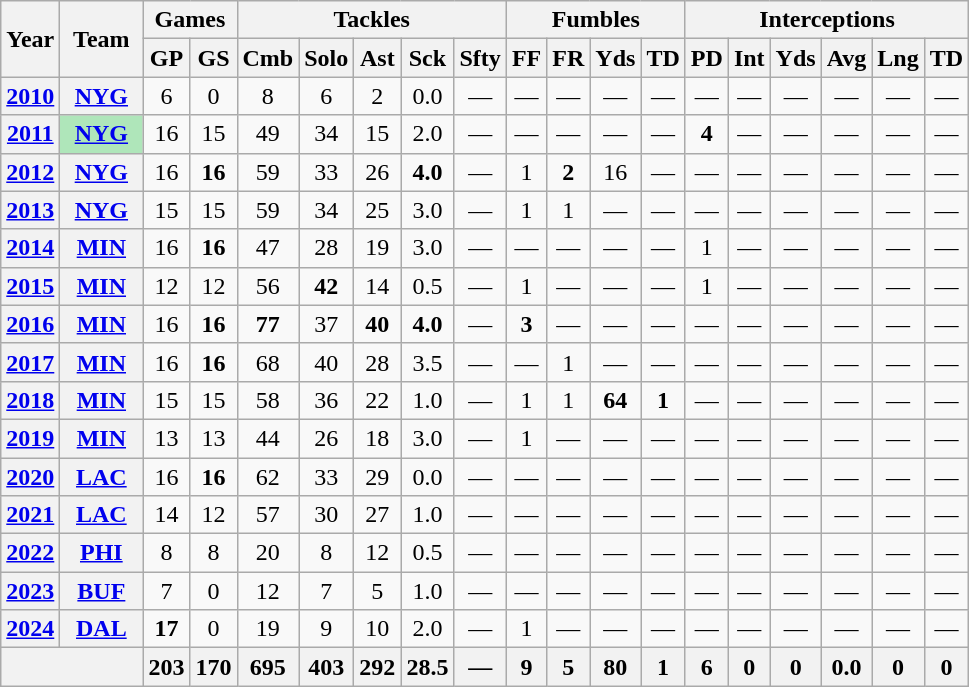<table class="wikitable" style="text-align:center;">
<tr>
<th rowspan="2">Year</th>
<th rowspan="2">Team</th>
<th colspan="2">Games</th>
<th colspan="5">Tackles</th>
<th colspan="4">Fumbles</th>
<th colspan="6">Interceptions</th>
</tr>
<tr>
<th>GP</th>
<th>GS</th>
<th>Cmb</th>
<th>Solo</th>
<th>Ast</th>
<th>Sck</th>
<th>Sfty</th>
<th>FF</th>
<th>FR</th>
<th>Yds</th>
<th>TD</th>
<th>PD</th>
<th>Int</th>
<th>Yds</th>
<th>Avg</th>
<th>Lng</th>
<th>TD</th>
</tr>
<tr>
<th><a href='#'>2010</a></th>
<th><a href='#'>NYG</a></th>
<td>6</td>
<td>0</td>
<td>8</td>
<td>6</td>
<td>2</td>
<td>0.0</td>
<td>—</td>
<td>—</td>
<td>—</td>
<td>—</td>
<td>—</td>
<td>—</td>
<td>—</td>
<td>—</td>
<td>—</td>
<td>—</td>
<td>—</td>
</tr>
<tr>
<th><a href='#'>2011</a></th>
<th style="background:#afe6ba; width:3em;"><a href='#'>NYG</a></th>
<td>16</td>
<td>15</td>
<td>49</td>
<td>34</td>
<td>15</td>
<td>2.0</td>
<td>—</td>
<td>—</td>
<td>—</td>
<td>—</td>
<td>—</td>
<td><strong>4</strong></td>
<td>—</td>
<td>—</td>
<td>—</td>
<td>—</td>
<td>—</td>
</tr>
<tr>
<th><a href='#'>2012</a></th>
<th><a href='#'>NYG</a></th>
<td>16</td>
<td><strong>16</strong></td>
<td>59</td>
<td>33</td>
<td>26</td>
<td><strong>4.0</strong></td>
<td>—</td>
<td>1</td>
<td><strong>2</strong></td>
<td>16</td>
<td>—</td>
<td>—</td>
<td>—</td>
<td>—</td>
<td>—</td>
<td>—</td>
<td>—</td>
</tr>
<tr>
<th><a href='#'>2013</a></th>
<th><a href='#'>NYG</a></th>
<td>15</td>
<td>15</td>
<td>59</td>
<td>34</td>
<td>25</td>
<td>3.0</td>
<td>—</td>
<td>1</td>
<td>1</td>
<td>—</td>
<td>—</td>
<td>—</td>
<td>—</td>
<td>—</td>
<td>—</td>
<td>—</td>
<td>—</td>
</tr>
<tr>
<th><a href='#'>2014</a></th>
<th><a href='#'>MIN</a></th>
<td>16</td>
<td><strong>16</strong></td>
<td>47</td>
<td>28</td>
<td>19</td>
<td>3.0</td>
<td>—</td>
<td>—</td>
<td>—</td>
<td>—</td>
<td>—</td>
<td>1</td>
<td>—</td>
<td>—</td>
<td>—</td>
<td>—</td>
<td>—</td>
</tr>
<tr>
<th><a href='#'>2015</a></th>
<th><a href='#'>MIN</a></th>
<td>12</td>
<td>12</td>
<td>56</td>
<td><strong>42</strong></td>
<td>14</td>
<td>0.5</td>
<td>—</td>
<td>1</td>
<td>—</td>
<td>—</td>
<td>—</td>
<td>1</td>
<td>—</td>
<td>—</td>
<td>—</td>
<td>—</td>
<td>—</td>
</tr>
<tr>
<th><a href='#'>2016</a></th>
<th><a href='#'>MIN</a></th>
<td>16</td>
<td><strong>16</strong></td>
<td><strong>77</strong></td>
<td>37</td>
<td><strong>40</strong></td>
<td><strong>4.0</strong></td>
<td>—</td>
<td><strong>3</strong></td>
<td>—</td>
<td>—</td>
<td>—</td>
<td>—</td>
<td>—</td>
<td>—</td>
<td>—</td>
<td>—</td>
<td>—</td>
</tr>
<tr>
<th><a href='#'>2017</a></th>
<th><a href='#'>MIN</a></th>
<td>16</td>
<td><strong>16</strong></td>
<td>68</td>
<td>40</td>
<td>28</td>
<td>3.5</td>
<td>—</td>
<td>—</td>
<td>1</td>
<td>—</td>
<td>—</td>
<td>—</td>
<td>—</td>
<td>—</td>
<td>—</td>
<td>—</td>
<td>—</td>
</tr>
<tr>
<th><a href='#'>2018</a></th>
<th><a href='#'>MIN</a></th>
<td>15</td>
<td>15</td>
<td>58</td>
<td>36</td>
<td>22</td>
<td>1.0</td>
<td>—</td>
<td>1</td>
<td>1</td>
<td><strong>64</strong></td>
<td><strong>1</strong></td>
<td>—</td>
<td>—</td>
<td>—</td>
<td>—</td>
<td>—</td>
<td>—</td>
</tr>
<tr>
<th><a href='#'>2019</a></th>
<th><a href='#'>MIN</a></th>
<td>13</td>
<td>13</td>
<td>44</td>
<td>26</td>
<td>18</td>
<td>3.0</td>
<td>—</td>
<td>1</td>
<td>—</td>
<td>—</td>
<td>—</td>
<td>—</td>
<td>—</td>
<td>—</td>
<td>—</td>
<td>—</td>
<td>—</td>
</tr>
<tr>
<th><a href='#'>2020</a></th>
<th><a href='#'>LAC</a></th>
<td>16</td>
<td><strong>16</strong></td>
<td>62</td>
<td>33</td>
<td>29</td>
<td>0.0</td>
<td>—</td>
<td>—</td>
<td>—</td>
<td>—</td>
<td>—</td>
<td>—</td>
<td>—</td>
<td>—</td>
<td>—</td>
<td>—</td>
<td>—</td>
</tr>
<tr>
<th><a href='#'>2021</a></th>
<th><a href='#'>LAC</a></th>
<td>14</td>
<td>12</td>
<td>57</td>
<td>30</td>
<td>27</td>
<td>1.0</td>
<td>—</td>
<td>—</td>
<td>—</td>
<td>—</td>
<td>—</td>
<td>—</td>
<td>—</td>
<td>—</td>
<td>—</td>
<td>—</td>
<td>—</td>
</tr>
<tr>
<th><a href='#'>2022</a></th>
<th><a href='#'>PHI</a></th>
<td>8</td>
<td>8</td>
<td>20</td>
<td>8</td>
<td>12</td>
<td>0.5</td>
<td>—</td>
<td>—</td>
<td>—</td>
<td>—</td>
<td>—</td>
<td>—</td>
<td>—</td>
<td>—</td>
<td>—</td>
<td>—</td>
<td>—</td>
</tr>
<tr>
<th><a href='#'>2023</a></th>
<th><a href='#'>BUF</a></th>
<td>7</td>
<td>0</td>
<td>12</td>
<td>7</td>
<td>5</td>
<td>1.0</td>
<td>—</td>
<td>—</td>
<td>—</td>
<td>—</td>
<td>—</td>
<td>—</td>
<td>—</td>
<td>—</td>
<td>—</td>
<td>—</td>
<td>—</td>
</tr>
<tr>
<th><a href='#'>2024</a></th>
<th><a href='#'>DAL</a></th>
<td><strong>17</strong></td>
<td>0</td>
<td>19</td>
<td>9</td>
<td>10</td>
<td>2.0</td>
<td>—</td>
<td>1</td>
<td>—</td>
<td>—</td>
<td>—</td>
<td>—</td>
<td>—</td>
<td>—</td>
<td>—</td>
<td>—</td>
<td>—</td>
</tr>
<tr>
<th colspan="2"></th>
<th>203</th>
<th>170</th>
<th>695</th>
<th>403</th>
<th>292</th>
<th>28.5</th>
<th>—</th>
<th>9</th>
<th>5</th>
<th>80</th>
<th>1</th>
<th>6</th>
<th>0</th>
<th>0</th>
<th>0.0</th>
<th>0</th>
<th>0</th>
</tr>
</table>
